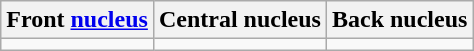<table class="wikitable">
<tr>
<th>Front <a href='#'>nucleus</a></th>
<th>Central nucleus</th>
<th>Back nucleus</th>
</tr>
<tr>
<td align=center></td>
<td align=center></td>
<td align=center></td>
</tr>
</table>
